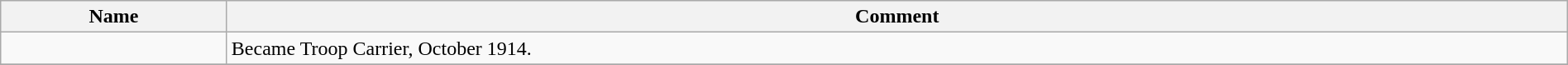<table class="wikitable" width="100%">
<tr>
<th width="175">Name</th>
<th>Comment</th>
</tr>
<tr>
<td></td>
<td>Became Troop Carrier, October 1914.</td>
</tr>
<tr>
</tr>
</table>
